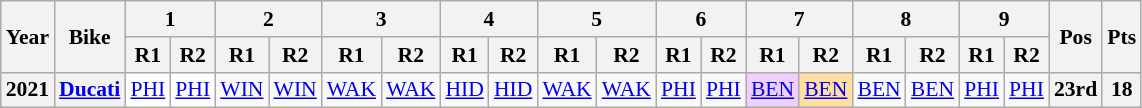<table class="wikitable" style="text-align:center; font-size:90%;">
<tr>
<th rowspan="2">Year</th>
<th rowspan="2">Bike</th>
<th colspan="2">1</th>
<th colspan="2">2</th>
<th colspan="2">3</th>
<th colspan="2">4</th>
<th colspan="2">5</th>
<th colspan="2">6</th>
<th colspan="2">7</th>
<th colspan="2">8</th>
<th colspan="2">9</th>
<th rowspan="2">Pos</th>
<th rowspan="2">Pts</th>
</tr>
<tr>
<th>R1</th>
<th>R2</th>
<th>R1</th>
<th>R2</th>
<th>R1</th>
<th>R2</th>
<th>R1</th>
<th>R2</th>
<th>R1</th>
<th>R2</th>
<th>R1</th>
<th>R2</th>
<th>R1</th>
<th>R2</th>
<th>R1</th>
<th>R2</th>
<th>R1</th>
<th>R2</th>
</tr>
<tr>
<th>2021</th>
<th><a href='#'>Ducati</a></th>
<td style="background:#FFFFFF;"><a href='#'>PHI</a><br></td>
<td style="background:#FFFFFF;"><a href='#'>PHI</a><br></td>
<td><a href='#'>WIN</a></td>
<td><a href='#'>WIN</a></td>
<td><a href='#'>WAK</a></td>
<td><a href='#'>WAK</a></td>
<td><a href='#'>HID</a></td>
<td><a href='#'>HID</a></td>
<td><a href='#'>WAK</a></td>
<td><a href='#'>WAK</a></td>
<td><a href='#'>PHI</a></td>
<td><a href='#'>PHI</a></td>
<td style="background:#EFCFFF;"><a href='#'>BEN</a><br></td>
<td style="background:#FFDF9F;"><a href='#'>BEN</a><br></td>
<td><a href='#'>BEN</a></td>
<td><a href='#'>BEN</a></td>
<td><a href='#'>PHI</a></td>
<td><a href='#'>PHI</a></td>
<th>23rd</th>
<th>18</th>
</tr>
</table>
